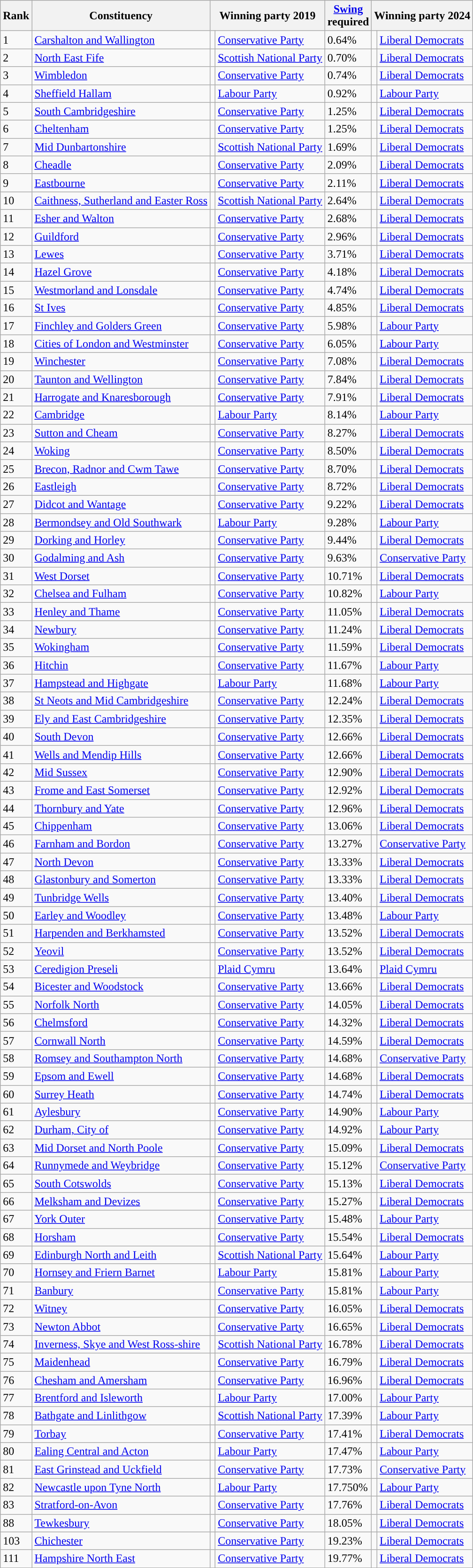<table class="wikitable sortable">
<tr>
<th>Rank</th>
<th>Constituency</th>
<th colspan="2">Winning party 2019</th>
<th><a href='#'>Swing</a> <br>required</th>
<th colspan="2">Winning party 2024</th>
</tr>
<tr>
<td>1</td>
<td><a href='#'>Carshalton and Wallington</a></td>
<td class="unsortable" style="background-color: "></td>
<td><a href='#'>Conservative Party</a></td>
<td>0.64%</td>
<td class="unsortable" style="background-color: "></td>
<td><a href='#'>Liberal Democrats</a></td>
</tr>
<tr>
<td>2</td>
<td><a href='#'>North East Fife</a></td>
<td class="unsortable" style="background-color: "></td>
<td><a href='#'>Scottish National Party</a></td>
<td>0.70%</td>
<td class="unsortable" style="background-color: "></td>
<td><a href='#'>Liberal Democrats</a></td>
</tr>
<tr>
<td>3</td>
<td><a href='#'>Wimbledon</a></td>
<td class="unsortable" style="background-color: "></td>
<td><a href='#'>Conservative Party</a></td>
<td>0.74%</td>
<td class="unsortable" style="background-color: "></td>
<td><a href='#'>Liberal Democrats</a></td>
</tr>
<tr>
<td>4</td>
<td><a href='#'>Sheffield Hallam</a></td>
<td class="unsortable" style="background-color: "></td>
<td><a href='#'>Labour Party</a></td>
<td>0.92%</td>
<td class="unsortable" style="background-color: "></td>
<td><a href='#'>Labour Party</a></td>
</tr>
<tr>
<td>5</td>
<td><a href='#'>South Cambridgeshire</a></td>
<td class="unsortable" style="background-color: "></td>
<td><a href='#'>Conservative Party</a></td>
<td>1.25%</td>
<td class="unsortable" style="background-color: "></td>
<td><a href='#'>Liberal Democrats</a></td>
</tr>
<tr>
<td>6</td>
<td><a href='#'>Cheltenham</a></td>
<td class="unsortable" style="background-color: "></td>
<td><a href='#'>Conservative Party</a></td>
<td>1.25%</td>
<td class="unsortable" style="background-color: "></td>
<td><a href='#'>Liberal Democrats</a></td>
</tr>
<tr>
<td>7</td>
<td><a href='#'>Mid Dunbartonshire</a></td>
<td class="unsortable" style="background-color: "></td>
<td><a href='#'>Scottish National Party</a></td>
<td>1.69%</td>
<td class="unsortable" style="background-color: "></td>
<td><a href='#'>Liberal Democrats</a></td>
</tr>
<tr>
<td>8</td>
<td><a href='#'>Cheadle</a></td>
<td class="unsortable" style="background-color: "></td>
<td><a href='#'>Conservative Party</a></td>
<td>2.09%</td>
<td class="unsortable" style="background-color: "></td>
<td><a href='#'>Liberal Democrats</a></td>
</tr>
<tr>
<td>9</td>
<td><a href='#'>Eastbourne</a></td>
<td class="unsortable" style="background-color: "></td>
<td><a href='#'>Conservative Party</a></td>
<td>2.11%</td>
<td class="unsortable" style="background-color: "></td>
<td><a href='#'>Liberal Democrats</a></td>
</tr>
<tr>
<td>10</td>
<td><a href='#'>Caithness, Sutherland and Easter Ross</a></td>
<td class="unsortable" style="background-color: "></td>
<td><a href='#'>Scottish National Party</a></td>
<td>2.64%</td>
<td class="unsortable" style="background-color: "></td>
<td><a href='#'>Liberal Democrats</a></td>
</tr>
<tr>
<td>11</td>
<td><a href='#'>Esher and Walton</a></td>
<td class="unsortable" style="background-color: "></td>
<td><a href='#'>Conservative Party</a></td>
<td>2.68%</td>
<td class="unsortable" style="background-color: "></td>
<td><a href='#'>Liberal Democrats</a></td>
</tr>
<tr>
<td>12</td>
<td><a href='#'>Guildford</a></td>
<td class="unsortable" style="background-color: "></td>
<td><a href='#'>Conservative Party</a></td>
<td>2.96%</td>
<td class="unsortable" style="background-color: "></td>
<td><a href='#'>Liberal Democrats</a></td>
</tr>
<tr>
<td>13</td>
<td><a href='#'>Lewes</a></td>
<td class="unsortable" style="background-color: "></td>
<td><a href='#'>Conservative Party</a></td>
<td>3.71%</td>
<td class="unsortable" style="background-color: "></td>
<td><a href='#'>Liberal Democrats</a></td>
</tr>
<tr>
<td>14</td>
<td><a href='#'>Hazel Grove</a></td>
<td class="unsortable" style="background-color: "></td>
<td><a href='#'>Conservative Party</a></td>
<td>4.18%</td>
<td class="unsortable" style="background-color: "></td>
<td><a href='#'>Liberal Democrats</a></td>
</tr>
<tr>
<td>15</td>
<td><a href='#'>Westmorland and Lonsdale</a></td>
<td class="unsortable" style="background-color: "></td>
<td><a href='#'>Conservative Party</a></td>
<td>4.74%</td>
<td class="unsortable" style="background-color: "></td>
<td><a href='#'>Liberal Democrats</a></td>
</tr>
<tr>
<td>16</td>
<td><a href='#'>St Ives</a></td>
<td class="unsortable" style="background-color: "></td>
<td><a href='#'>Conservative Party</a></td>
<td>4.85%</td>
<td class="unsortable" style="background-color: "></td>
<td><a href='#'>Liberal Democrats</a></td>
</tr>
<tr>
<td>17</td>
<td><a href='#'>Finchley and Golders Green</a></td>
<td class="unsortable" style="background-color: "></td>
<td><a href='#'>Conservative Party</a></td>
<td>5.98%</td>
<td class="unsortable" style="background-color: "></td>
<td><a href='#'>Labour Party</a></td>
</tr>
<tr>
<td>18</td>
<td><a href='#'>Cities of London and Westminster</a></td>
<td class="unsortable" style="background-color: "></td>
<td><a href='#'>Conservative Party</a></td>
<td>6.05%</td>
<td class="unsortable" style="background-color: "></td>
<td><a href='#'>Labour Party</a></td>
</tr>
<tr>
<td>19</td>
<td><a href='#'>Winchester</a></td>
<td class="unsortable" style="background-color: "></td>
<td><a href='#'>Conservative Party</a></td>
<td>7.08%</td>
<td class="unsortable" style="background-color: "></td>
<td><a href='#'>Liberal Democrats</a></td>
</tr>
<tr>
<td>20</td>
<td><a href='#'>Taunton and Wellington</a></td>
<td class="unsortable" style="background-color: "></td>
<td><a href='#'>Conservative Party</a></td>
<td>7.84%</td>
<td class="unsortable" style="background-color: "></td>
<td><a href='#'>Liberal Democrats</a></td>
</tr>
<tr>
<td>21</td>
<td><a href='#'>Harrogate and Knaresborough</a></td>
<td class="unsortable" style="background-color: "></td>
<td><a href='#'>Conservative Party</a></td>
<td>7.91%</td>
<td class="unsortable" style="background-color: "></td>
<td><a href='#'>Liberal Democrats</a></td>
</tr>
<tr>
<td>22</td>
<td><a href='#'>Cambridge</a></td>
<td class="unsortable" style="background-color: "></td>
<td><a href='#'>Labour Party</a></td>
<td>8.14%</td>
<td class="unsortable" style="background-color: "></td>
<td><a href='#'>Labour Party</a></td>
</tr>
<tr>
<td>23</td>
<td><a href='#'>Sutton and Cheam</a></td>
<td class="unsortable" style="background-color: "></td>
<td><a href='#'>Conservative Party</a></td>
<td>8.27%</td>
<td class="unsortable" style="background-color: "></td>
<td><a href='#'>Liberal Democrats</a></td>
</tr>
<tr>
<td>24</td>
<td><a href='#'>Woking</a></td>
<td class="unsortable" style="background-color: "></td>
<td><a href='#'>Conservative Party</a></td>
<td>8.50%</td>
<td class="unsortable" style="background-color: "></td>
<td><a href='#'>Liberal Democrats</a></td>
</tr>
<tr>
<td>25</td>
<td><a href='#'>Brecon, Radnor and Cwm Tawe</a></td>
<td class="unsortable" style="background-color: "></td>
<td><a href='#'>Conservative Party</a></td>
<td>8.70%</td>
<td class="unsortable" style="background-color: "></td>
<td><a href='#'>Liberal Democrats</a></td>
</tr>
<tr>
<td>26</td>
<td><a href='#'>Eastleigh</a></td>
<td class="unsortable" style="background-color: "></td>
<td><a href='#'>Conservative Party</a></td>
<td>8.72%</td>
<td class="unsortable" style="background-color: "></td>
<td><a href='#'>Liberal Democrats</a></td>
</tr>
<tr>
<td>27</td>
<td><a href='#'>Didcot and Wantage</a></td>
<td class="unsortable" style="background-color: "></td>
<td><a href='#'>Conservative Party</a></td>
<td>9.22%</td>
<td class="unsortable" style="background-color: "></td>
<td><a href='#'>Liberal Democrats</a></td>
</tr>
<tr>
<td>28</td>
<td><a href='#'>Bermondsey and Old Southwark</a></td>
<td class="unsortable" style="background-color: "></td>
<td><a href='#'>Labour Party</a></td>
<td>9.28%</td>
<td class="unsortable" style="background-color: "></td>
<td><a href='#'>Labour Party</a></td>
</tr>
<tr>
<td>29</td>
<td><a href='#'>Dorking and Horley</a></td>
<td class="unsortable" style="background-color: "></td>
<td><a href='#'>Conservative Party</a></td>
<td>9.44%</td>
<td class="unsortable" style="background-color: "></td>
<td><a href='#'>Liberal Democrats</a></td>
</tr>
<tr>
<td>30</td>
<td><a href='#'>Godalming and Ash</a></td>
<td class="unsortable" style="background-color: "></td>
<td><a href='#'>Conservative Party</a></td>
<td>9.63%</td>
<td class="unsortable" style="background-color: "></td>
<td><a href='#'>Conservative Party</a></td>
</tr>
<tr>
<td>31</td>
<td><a href='#'>West Dorset</a></td>
<td class="unsortable" style="background-color: "></td>
<td><a href='#'>Conservative Party</a></td>
<td>10.71%</td>
<td class="unsortable" style="background-color: "></td>
<td><a href='#'>Liberal Democrats</a></td>
</tr>
<tr>
<td>32</td>
<td><a href='#'>Chelsea and Fulham</a></td>
<td class="unsortable" style="background-color: "></td>
<td><a href='#'>Conservative Party</a></td>
<td>10.82%</td>
<td class="unsortable" style="background-color: "></td>
<td><a href='#'>Labour Party</a></td>
</tr>
<tr>
<td>33</td>
<td><a href='#'>Henley and Thame</a></td>
<td class="unsortable" style="background-color: "></td>
<td><a href='#'>Conservative Party</a></td>
<td>11.05%</td>
<td class="unsortable" style="background-color: "></td>
<td><a href='#'>Liberal Democrats</a></td>
</tr>
<tr>
<td>34</td>
<td><a href='#'>Newbury</a></td>
<td class="unsortable" style="background-color: "></td>
<td><a href='#'>Conservative Party</a></td>
<td>11.24%</td>
<td class="unsortable" style="background-color: "></td>
<td><a href='#'>Liberal Democrats</a></td>
</tr>
<tr>
<td>35</td>
<td><a href='#'>Wokingham</a></td>
<td class="unsortable" style="background-color: "></td>
<td><a href='#'>Conservative Party</a></td>
<td>11.59%</td>
<td class="unsortable" style="background-color: "></td>
<td><a href='#'>Liberal Democrats</a></td>
</tr>
<tr>
<td>36</td>
<td><a href='#'>Hitchin</a></td>
<td class="unsortable" style="background-color: "></td>
<td><a href='#'>Conservative Party</a></td>
<td>11.67%</td>
<td class="unsortable" style="background-color: "></td>
<td><a href='#'>Labour Party</a></td>
</tr>
<tr>
<td>37</td>
<td><a href='#'>Hampstead and Highgate</a></td>
<td class="unsortable" style="background-color: "></td>
<td><a href='#'>Labour Party</a></td>
<td>11.68%</td>
<td class="unsortable" style="background-color: "></td>
<td><a href='#'>Labour Party</a></td>
</tr>
<tr>
<td>38</td>
<td><a href='#'>St Neots and Mid Cambridgeshire</a></td>
<td class="unsortable" style="background-color: "></td>
<td><a href='#'>Conservative Party</a></td>
<td>12.24%</td>
<td class="unsortable" style="background-color: "></td>
<td><a href='#'>Liberal Democrats</a></td>
</tr>
<tr>
<td>39</td>
<td><a href='#'>Ely and East Cambridgeshire</a></td>
<td class="unsortable" style="background-color: "></td>
<td><a href='#'>Conservative Party</a></td>
<td>12.35%</td>
<td class="unsortable" style="background-color: "></td>
<td><a href='#'>Liberal Democrats</a></td>
</tr>
<tr>
<td>40</td>
<td><a href='#'>South Devon</a></td>
<td class="unsortable" style="background-color: "></td>
<td><a href='#'>Conservative Party</a></td>
<td>12.66%</td>
<td class="unsortable" style="background-color: "></td>
<td><a href='#'>Liberal Democrats</a></td>
</tr>
<tr>
<td>41</td>
<td><a href='#'>Wells and Mendip Hills</a></td>
<td class="unsortable" style="background-color: "></td>
<td><a href='#'>Conservative Party</a></td>
<td>12.66%</td>
<td class="unsortable" style="background-color: "></td>
<td><a href='#'>Liberal Democrats</a></td>
</tr>
<tr>
<td>42</td>
<td><a href='#'>Mid Sussex</a></td>
<td class="unsortable" style="background-color: "></td>
<td><a href='#'>Conservative Party</a></td>
<td>12.90%</td>
<td class="unsortable" style="background-color: "></td>
<td><a href='#'>Liberal Democrats</a></td>
</tr>
<tr>
<td>43</td>
<td><a href='#'>Frome and East Somerset</a></td>
<td class="unsortable" style="background-color: "></td>
<td><a href='#'>Conservative Party</a></td>
<td>12.92%</td>
<td class="unsortable" style="background-color: "></td>
<td><a href='#'>Liberal Democrats</a></td>
</tr>
<tr>
<td>44</td>
<td><a href='#'>Thornbury and Yate</a></td>
<td class="unsortable" style="background-color: "></td>
<td><a href='#'>Conservative Party</a></td>
<td>12.96%</td>
<td class="unsortable" style="background-color: "></td>
<td><a href='#'>Liberal Democrats</a></td>
</tr>
<tr>
<td>45</td>
<td><a href='#'>Chippenham</a></td>
<td class="unsortable" style="background-color: "></td>
<td><a href='#'>Conservative Party</a></td>
<td>13.06%</td>
<td class="unsortable" style="background-color: "></td>
<td><a href='#'>Liberal Democrats</a></td>
</tr>
<tr>
<td>46</td>
<td><a href='#'>Farnham and Bordon</a></td>
<td class="unsortable" style="background-color: "></td>
<td><a href='#'>Conservative Party</a></td>
<td>13.27%</td>
<td class="unsortable" style="background-color: "></td>
<td><a href='#'>Conservative Party</a></td>
</tr>
<tr>
<td>47</td>
<td><a href='#'>North Devon</a></td>
<td class="unsortable" style="background-color: "></td>
<td><a href='#'>Conservative Party</a></td>
<td>13.33%</td>
<td class="unsortable" style="background-color: "></td>
<td><a href='#'>Liberal Democrats</a></td>
</tr>
<tr>
<td>48</td>
<td><a href='#'>Glastonbury and Somerton</a></td>
<td class="unsortable" style="background-color: "></td>
<td><a href='#'>Conservative Party</a></td>
<td>13.33%</td>
<td class="unsortable" style="background-color: "></td>
<td><a href='#'>Liberal Democrats</a></td>
</tr>
<tr>
<td>49</td>
<td><a href='#'>Tunbridge Wells</a></td>
<td class="unsortable" style="background-color: "></td>
<td><a href='#'>Conservative Party</a></td>
<td>13.40%</td>
<td class="unsortable" style="background-color: "></td>
<td><a href='#'>Liberal Democrats</a></td>
</tr>
<tr>
<td>50</td>
<td><a href='#'>Earley and Woodley</a></td>
<td class="unsortable" style="background-color: "></td>
<td><a href='#'>Conservative Party</a></td>
<td>13.48%</td>
<td class="unsortable" style="background-color: "></td>
<td><a href='#'>Labour Party</a></td>
</tr>
<tr>
<td>51</td>
<td><a href='#'>Harpenden and Berkhamsted</a></td>
<td class="unsortable" style="background-color: "></td>
<td><a href='#'>Conservative Party</a></td>
<td>13.52%</td>
<td class="unsortable" style="background-color: "></td>
<td><a href='#'>Liberal Democrats</a></td>
</tr>
<tr>
<td>52</td>
<td><a href='#'>Yeovil</a></td>
<td class="unsortable" style="background-color: "></td>
<td><a href='#'>Conservative Party</a></td>
<td>13.52%</td>
<td class="unsortable" style="background-color: "></td>
<td><a href='#'>Liberal Democrats</a></td>
</tr>
<tr>
<td>53</td>
<td><a href='#'>Ceredigion Preseli</a></td>
<td class="unsortable" style="background-color: "></td>
<td><a href='#'>Plaid Cymru</a></td>
<td>13.64%</td>
<td class="unsortable" style="background-color: "></td>
<td><a href='#'>Plaid Cymru</a></td>
</tr>
<tr>
<td>54</td>
<td><a href='#'>Bicester and Woodstock</a></td>
<td class="unsortable" style="background-color: "></td>
<td><a href='#'>Conservative Party</a></td>
<td>13.66%</td>
<td class="unsortable" style="background-color: "></td>
<td><a href='#'>Liberal Democrats</a></td>
</tr>
<tr>
<td>55</td>
<td><a href='#'>Norfolk North</a></td>
<td class="unsortable" style="background-color: "></td>
<td><a href='#'>Conservative Party</a></td>
<td>14.05%</td>
<td class="unsortable" style="background-color: "></td>
<td><a href='#'>Liberal Democrats</a></td>
</tr>
<tr>
<td>56</td>
<td><a href='#'>Chelmsford</a></td>
<td class="unsortable" style="background-color: "></td>
<td><a href='#'>Conservative Party</a></td>
<td>14.32%</td>
<td class="unsortable" style="background-color: "></td>
<td><a href='#'>Liberal Democrats</a></td>
</tr>
<tr>
<td>57</td>
<td><a href='#'>Cornwall North</a></td>
<td class="unsortable" style="background-color: "></td>
<td><a href='#'>Conservative Party</a></td>
<td>14.59%</td>
<td class="unsortable" style="background-color: "></td>
<td><a href='#'>Liberal Democrats</a></td>
</tr>
<tr>
<td>58</td>
<td><a href='#'>Romsey and Southampton North</a></td>
<td class="unsortable" style="background-color: "></td>
<td><a href='#'>Conservative Party</a></td>
<td>14.68%</td>
<td class="unsortable" style="background-color: "></td>
<td><a href='#'>Conservative Party</a></td>
</tr>
<tr>
<td>59</td>
<td><a href='#'>Epsom and Ewell</a></td>
<td class="unsortable" style="background-color: "></td>
<td><a href='#'>Conservative Party</a></td>
<td>14.68%</td>
<td class="unsortable" style="background-color: "></td>
<td><a href='#'>Liberal Democrats</a></td>
</tr>
<tr>
<td>60</td>
<td><a href='#'>Surrey Heath</a></td>
<td class="unsortable" style="background-color: "></td>
<td><a href='#'>Conservative Party</a></td>
<td>14.74%</td>
<td class="unsortable" style="background-color: "></td>
<td><a href='#'>Liberal Democrats</a></td>
</tr>
<tr>
<td>61</td>
<td><a href='#'>Aylesbury</a></td>
<td class="unsortable" style="background-color: "></td>
<td><a href='#'>Conservative Party</a></td>
<td>14.90%</td>
<td class="unsortable" style="background-color: "></td>
<td><a href='#'>Labour Party</a></td>
</tr>
<tr>
<td>62</td>
<td><a href='#'>Durham, City of</a></td>
<td class="unsortable" style="background-color: "></td>
<td><a href='#'>Conservative Party</a></td>
<td>14.92%</td>
<td class="unsortable" style="background-color: "></td>
<td><a href='#'>Labour Party</a></td>
</tr>
<tr>
<td>63</td>
<td><a href='#'>Mid Dorset and North Poole</a></td>
<td class="unsortable" style="background-color: "></td>
<td><a href='#'>Conservative Party</a></td>
<td>15.09%</td>
<td class="unsortable" style="background-color: "></td>
<td><a href='#'>Liberal Democrats</a></td>
</tr>
<tr>
<td>64</td>
<td><a href='#'>Runnymede and Weybridge</a></td>
<td class="unsortable" style="background-color: "></td>
<td><a href='#'>Conservative Party</a></td>
<td>15.12%</td>
<td class="unsortable" style="background-color: "></td>
<td><a href='#'>Conservative Party</a></td>
</tr>
<tr>
<td>65</td>
<td><a href='#'>South Cotswolds</a></td>
<td class="unsortable" style="background-color: "></td>
<td><a href='#'>Conservative Party</a></td>
<td>15.13%</td>
<td class="unsortable" style="background-color: "></td>
<td><a href='#'>Liberal Democrats</a></td>
</tr>
<tr>
<td>66</td>
<td><a href='#'>Melksham and Devizes</a></td>
<td class="unsortable" style="background-color: "></td>
<td><a href='#'>Conservative Party</a></td>
<td>15.27%</td>
<td class="unsortable" style="background-color: "></td>
<td><a href='#'>Liberal Democrats</a></td>
</tr>
<tr>
<td>67</td>
<td><a href='#'>York Outer</a></td>
<td class="unsortable" style="background-color: "></td>
<td><a href='#'>Conservative Party</a></td>
<td>15.48%</td>
<td class="unsortable" style="background-color: "></td>
<td><a href='#'>Labour Party</a></td>
</tr>
<tr>
<td>68</td>
<td><a href='#'>Horsham</a></td>
<td class="unsortable" style="background-color: "></td>
<td><a href='#'>Conservative Party</a></td>
<td>15.54%</td>
<td class="unsortable" style="background-color: "></td>
<td><a href='#'>Liberal Democrats</a></td>
</tr>
<tr>
<td>69</td>
<td><a href='#'>Edinburgh North and Leith</a></td>
<td class="unsortable" style="background-color: "></td>
<td><a href='#'>Scottish National Party</a></td>
<td>15.64%</td>
<td class="unsortable" style="background-color: "></td>
<td><a href='#'>Labour Party</a></td>
</tr>
<tr>
<td>70</td>
<td><a href='#'>Hornsey and Friern Barnet</a></td>
<td class="unsortable" style="background-color: "></td>
<td><a href='#'>Labour Party</a></td>
<td>15.81%</td>
<td class="unsortable" style="background-color: "></td>
<td><a href='#'>Labour Party</a></td>
</tr>
<tr>
<td>71</td>
<td><a href='#'>Banbury</a></td>
<td class="unsortable" style="background-color: "></td>
<td><a href='#'>Conservative Party</a></td>
<td>15.81%</td>
<td class="unsortable" style="background-color: "></td>
<td><a href='#'>Labour Party</a></td>
</tr>
<tr>
<td>72</td>
<td><a href='#'>Witney</a></td>
<td class="unsortable" style="background-color: "></td>
<td><a href='#'>Conservative Party</a></td>
<td>16.05%</td>
<td class="unsortable" style="background-color: "></td>
<td><a href='#'>Liberal Democrats</a></td>
</tr>
<tr>
<td>73</td>
<td><a href='#'>Newton Abbot</a></td>
<td class="unsortable" style="background-color: "></td>
<td><a href='#'>Conservative Party</a></td>
<td>16.65%</td>
<td class="unsortable" style="background-color: "></td>
<td><a href='#'>Liberal Democrats</a></td>
</tr>
<tr>
<td>74</td>
<td><a href='#'>Inverness, Skye and West Ross-shire</a></td>
<td class="unsortable" style="background-color: "></td>
<td><a href='#'>Scottish National Party</a></td>
<td>16.78%</td>
<td class="unsortable" style="background-color: "></td>
<td><a href='#'>Liberal Democrats</a></td>
</tr>
<tr>
<td>75</td>
<td><a href='#'>Maidenhead</a></td>
<td class="unsortable" style="background-color: "></td>
<td><a href='#'>Conservative Party</a></td>
<td>16.79%</td>
<td class="unsortable" style="background-color: "></td>
<td><a href='#'>Liberal Democrats</a></td>
</tr>
<tr>
<td>76</td>
<td><a href='#'>Chesham and Amersham</a></td>
<td class="unsortable" style="background-color: "></td>
<td><a href='#'>Conservative Party</a></td>
<td>16.96%</td>
<td class="unsortable" style="background-color: "></td>
<td><a href='#'>Liberal Democrats</a></td>
</tr>
<tr>
<td>77</td>
<td><a href='#'>Brentford and Isleworth</a></td>
<td class="unsortable" style="background-color: "></td>
<td><a href='#'>Labour Party</a></td>
<td>17.00%</td>
<td class="unsortable" style="background-color: "></td>
<td><a href='#'>Labour Party</a></td>
</tr>
<tr>
<td>78</td>
<td><a href='#'>Bathgate and Linlithgow</a></td>
<td class="unsortable" style="background-color: "></td>
<td><a href='#'>Scottish National Party</a></td>
<td>17.39%</td>
<td class="unsortable" style="background-color: "></td>
<td><a href='#'>Labour Party</a></td>
</tr>
<tr>
<td>79</td>
<td><a href='#'>Torbay</a></td>
<td class="unsortable" style="background-color: "></td>
<td><a href='#'>Conservative Party</a></td>
<td>17.41%</td>
<td class="unsortable" style="background-color: "></td>
<td><a href='#'>Liberal Democrats</a></td>
</tr>
<tr>
<td>80</td>
<td><a href='#'>Ealing Central and Acton</a></td>
<td class="unsortable" style="background-color: "></td>
<td><a href='#'>Labour Party</a></td>
<td>17.47%</td>
<td class="unsortable" style="background-color: "></td>
<td><a href='#'>Labour Party</a></td>
</tr>
<tr>
<td>81</td>
<td><a href='#'>East Grinstead and Uckfield</a></td>
<td class="unsortable" style="background-color: "></td>
<td><a href='#'>Conservative Party</a></td>
<td>17.73%</td>
<td class="unsortable" style="background-color: "></td>
<td><a href='#'>Conservative Party</a></td>
</tr>
<tr>
<td>82</td>
<td><a href='#'>Newcastle upon Tyne North</a></td>
<td class="unsortable" style="background-color: "></td>
<td><a href='#'>Labour Party</a></td>
<td>17.750%</td>
<td class="unsortable" style="background-color: "></td>
<td><a href='#'>Labour Party</a></td>
</tr>
<tr>
<td>83</td>
<td><a href='#'>Stratford-on-Avon</a></td>
<td class="unsortable" style="background-color: "></td>
<td><a href='#'>Conservative Party</a></td>
<td>17.76%</td>
<td class="unsortable" style="background-color: "></td>
<td><a href='#'>Liberal Democrats</a></td>
</tr>
<tr>
<td>88</td>
<td><a href='#'>Tewkesbury</a></td>
<td class="unsortable" style="background-color: "></td>
<td><a href='#'>Conservative Party</a></td>
<td>18.05%</td>
<td class="unsortable" style="background-color: "></td>
<td><a href='#'>Liberal Democrats</a></td>
</tr>
<tr>
<td>103</td>
<td><a href='#'>Chichester</a></td>
<td class="unsortable" style="background-color: "></td>
<td><a href='#'>Conservative Party</a></td>
<td>19.23%</td>
<td class="unsortable" style="background-color: "></td>
<td><a href='#'>Liberal Democrats</a></td>
</tr>
<tr>
<td>111</td>
<td><a href='#'>Hampshire North East</a></td>
<td class="unsortable" style="background-color: "></td>
<td><a href='#'>Conservative Party</a></td>
<td>19.77%</td>
<td class="unsortable" style="background-color: "></td>
<td><a href='#'>Liberal Democrats</a></td>
</tr>
</table>
